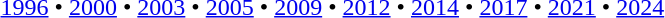<table id=toc class=toc summary=Contents>
<tr>
<td align=center><br><a href='#'>1996</a> • <a href='#'>2000</a> • <a href='#'>2003</a> • <a href='#'>2005</a> • <a href='#'>2009</a> • <a href='#'>2012</a> • <a href='#'>2014</a> • <a href='#'>2017</a> • <a href='#'>2021</a> • <a href='#'>2024</a></td>
</tr>
</table>
